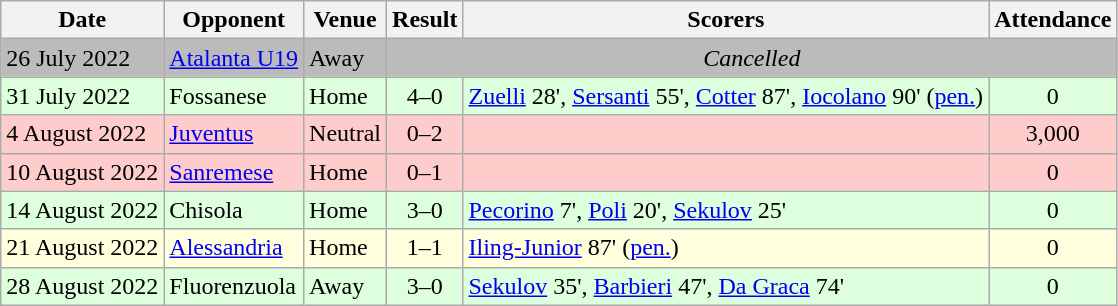<table class="wikitable" style="text-align:left">
<tr>
<th>Date</th>
<th>Opponent</th>
<th>Venue</th>
<th>Result</th>
<th>Scorers</th>
<th>Attendance</th>
</tr>
<tr style="background:#bbbbbb">
<td>26 July 2022</td>
<td><a href='#'>Atalanta U19</a></td>
<td>Away</td>
<td colspan="3" align="center"><em>Cancelled</em></td>
</tr>
<tr style="background:#ddffdd">
<td>31 July 2022</td>
<td>Fossanese</td>
<td>Home</td>
<td align="center">4–0</td>
<td><a href='#'>Zuelli</a> 28', <a href='#'>Sersanti</a> 55', <a href='#'>Cotter</a> 87', <a href='#'>Iocolano</a> 90' (<a href='#'>pen.</a>)</td>
<td align="center">0</td>
</tr>
<tr style="background:#ffcccc">
<td>4 August 2022</td>
<td><a href='#'>Juventus</a></td>
<td>Neutral</td>
<td align="center">0–2</td>
<td></td>
<td align="center">3,000</td>
</tr>
<tr style="background:#ffcccc">
<td>10 August 2022</td>
<td><a href='#'>Sanremese</a></td>
<td>Home</td>
<td align="center">0–1</td>
<td></td>
<td align="center">0</td>
</tr>
<tr style="background:#ddffdd">
<td>14 August 2022</td>
<td>Chisola</td>
<td>Home</td>
<td align="center">3–0</td>
<td><a href='#'>Pecorino</a> 7', <a href='#'>Poli</a> 20', <a href='#'>Sekulov</a> 25'</td>
<td align="center">0</td>
</tr>
<tr style="background:#ffffdd">
<td>21 August 2022</td>
<td><a href='#'>Alessandria</a></td>
<td>Home</td>
<td align="center">1–1</td>
<td><a href='#'>Iling-Junior</a> 87' (<a href='#'>pen.</a>)</td>
<td align="center">0</td>
</tr>
<tr style="background:#ddffdd">
<td>28 August 2022</td>
<td>Fluorenzuola</td>
<td>Away</td>
<td align="center">3–0</td>
<td><a href='#'>Sekulov</a> 35', <a href='#'>Barbieri</a> 47', <a href='#'>Da Graca</a> 74'</td>
<td align="center">0</td>
</tr>
</table>
